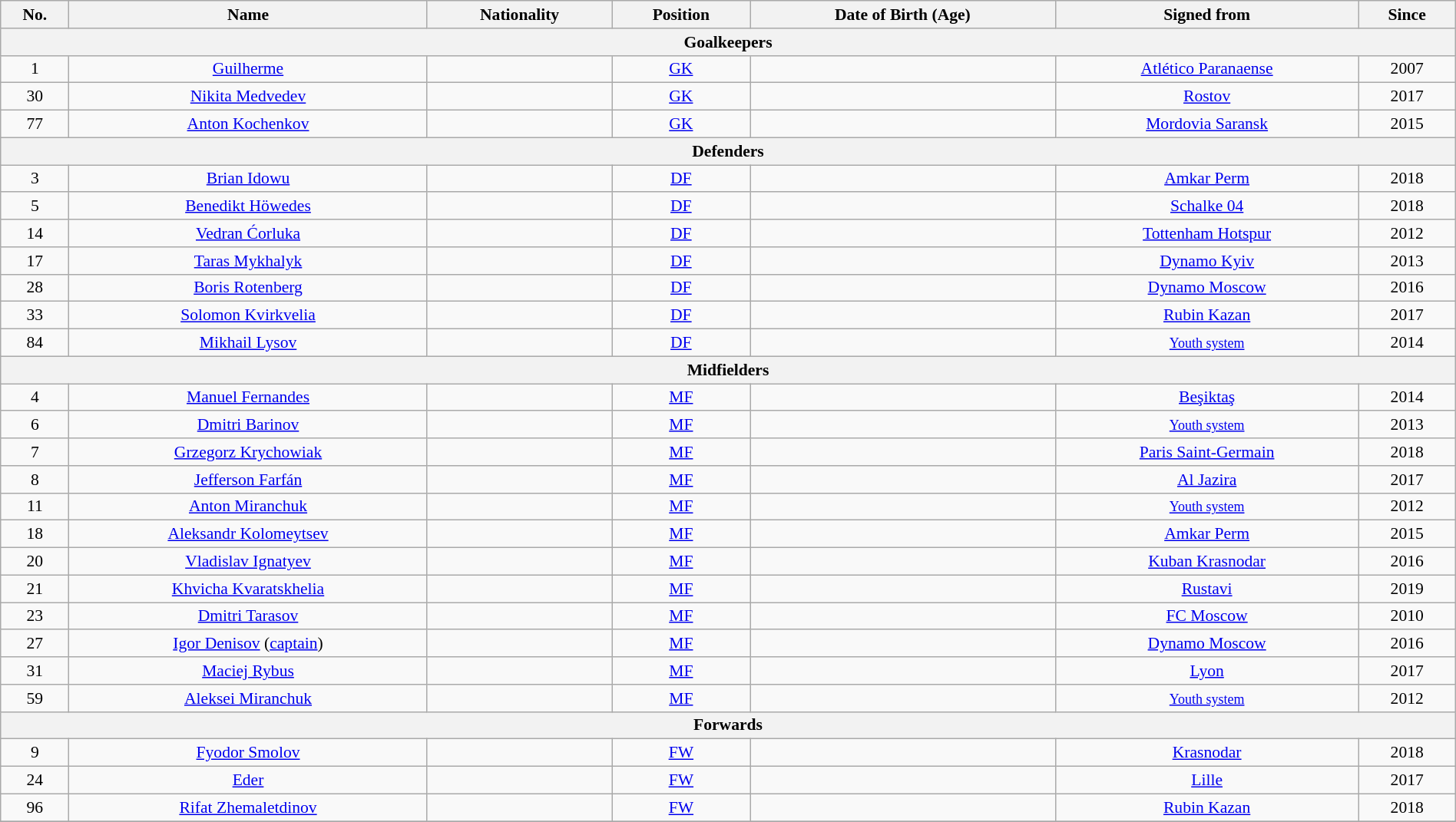<table class="wikitable" style="text-align:center; font-size:90%; width:100%;">
<tr>
<th style=text-align:center;">No.</th>
<th style=text-align:center;">Name</th>
<th style=text-align:center;">Nationality</th>
<th style=text-align:center;">Position</th>
<th style=text-align:center;">Date of Birth (Age)</th>
<th style=text-align:center;">Signed from</th>
<th style=text-align:center;">Since</th>
</tr>
<tr>
<th colspan="7"  style=text-align:center;">Goalkeepers</th>
</tr>
<tr>
<td>1</td>
<td><a href='#'>Guilherme</a></td>
<td></td>
<td><a href='#'>GK</a></td>
<td></td>
<td> <a href='#'>Atlético Paranaense</a></td>
<td>2007</td>
</tr>
<tr>
<td>30</td>
<td><a href='#'>Nikita Medvedev</a></td>
<td></td>
<td><a href='#'>GK</a></td>
<td></td>
<td><a href='#'>Rostov</a></td>
<td>2017</td>
</tr>
<tr>
<td>77</td>
<td><a href='#'>Anton Kochenkov</a></td>
<td></td>
<td><a href='#'>GK</a></td>
<td></td>
<td><a href='#'>Mordovia Saransk</a></td>
<td>2015</td>
</tr>
<tr>
<th colspan="7"  style=text-align:center;">Defenders</th>
</tr>
<tr>
<td>3</td>
<td><a href='#'>Brian Idowu</a></td>
<td></td>
<td><a href='#'>DF</a></td>
<td></td>
<td><a href='#'>Amkar Perm</a></td>
<td>2018</td>
</tr>
<tr>
<td>5</td>
<td><a href='#'>Benedikt Höwedes</a></td>
<td></td>
<td><a href='#'>DF</a></td>
<td></td>
<td> <a href='#'>Schalke 04</a></td>
<td>2018</td>
</tr>
<tr>
<td>14</td>
<td><a href='#'>Vedran Ćorluka</a></td>
<td></td>
<td><a href='#'>DF</a></td>
<td></td>
<td> <a href='#'>Tottenham Hotspur</a></td>
<td>2012</td>
</tr>
<tr>
<td>17</td>
<td><a href='#'>Taras Mykhalyk</a></td>
<td></td>
<td><a href='#'>DF</a></td>
<td></td>
<td> <a href='#'>Dynamo Kyiv</a></td>
<td>2013</td>
</tr>
<tr>
<td>28</td>
<td><a href='#'>Boris Rotenberg</a></td>
<td></td>
<td><a href='#'>DF</a></td>
<td></td>
<td><a href='#'>Dynamo Moscow</a></td>
<td>2016</td>
</tr>
<tr>
<td>33</td>
<td><a href='#'>Solomon Kvirkvelia</a></td>
<td></td>
<td><a href='#'>DF</a></td>
<td></td>
<td><a href='#'>Rubin Kazan</a></td>
<td>2017</td>
</tr>
<tr>
<td>84</td>
<td><a href='#'>Mikhail Lysov</a></td>
<td></td>
<td><a href='#'>DF</a></td>
<td></td>
<td><small><a href='#'>Youth system</a></small></td>
<td>2014</td>
</tr>
<tr>
<th colspan="7"  style=text-align:center;">Midfielders</th>
</tr>
<tr>
<td>4</td>
<td><a href='#'>Manuel Fernandes</a></td>
<td></td>
<td><a href='#'>MF</a></td>
<td></td>
<td> <a href='#'>Beşiktaş</a></td>
<td>2014</td>
</tr>
<tr>
<td>6</td>
<td><a href='#'>Dmitri Barinov</a></td>
<td></td>
<td><a href='#'>MF</a></td>
<td></td>
<td><small><a href='#'>Youth system</a></small></td>
<td>2013</td>
</tr>
<tr>
<td>7</td>
<td><a href='#'>Grzegorz Krychowiak</a></td>
<td></td>
<td><a href='#'>MF</a></td>
<td></td>
<td> <a href='#'>Paris Saint-Germain</a></td>
<td>2018</td>
</tr>
<tr>
<td>8</td>
<td><a href='#'>Jefferson Farfán</a></td>
<td></td>
<td><a href='#'>MF</a></td>
<td></td>
<td> <a href='#'>Al Jazira</a></td>
<td>2017</td>
</tr>
<tr>
<td>11</td>
<td><a href='#'>Anton Miranchuk</a></td>
<td></td>
<td><a href='#'>MF</a></td>
<td></td>
<td><small><a href='#'>Youth system</a></small></td>
<td>2012</td>
</tr>
<tr>
<td>18</td>
<td><a href='#'>Aleksandr Kolomeytsev</a></td>
<td></td>
<td><a href='#'>MF</a></td>
<td></td>
<td><a href='#'>Amkar Perm</a></td>
<td>2015</td>
</tr>
<tr>
<td>20</td>
<td><a href='#'>Vladislav Ignatyev</a></td>
<td></td>
<td><a href='#'>MF</a></td>
<td></td>
<td><a href='#'>Kuban Krasnodar</a></td>
<td>2016</td>
</tr>
<tr>
<td>21</td>
<td><a href='#'>Khvicha Kvaratskhelia</a></td>
<td></td>
<td><a href='#'>MF</a></td>
<td></td>
<td> <a href='#'>Rustavi</a></td>
<td>2019</td>
</tr>
<tr>
<td>23</td>
<td><a href='#'>Dmitri Tarasov</a></td>
<td></td>
<td><a href='#'>MF</a></td>
<td></td>
<td><a href='#'>FC Moscow</a></td>
<td>2010</td>
</tr>
<tr>
<td>27</td>
<td><a href='#'>Igor Denisov</a> (<a href='#'>captain</a>)</td>
<td></td>
<td><a href='#'>MF</a></td>
<td></td>
<td><a href='#'>Dynamo Moscow</a></td>
<td>2016</td>
</tr>
<tr>
<td>31</td>
<td><a href='#'>Maciej Rybus</a></td>
<td></td>
<td><a href='#'>MF</a></td>
<td></td>
<td> <a href='#'>Lyon</a></td>
<td>2017</td>
</tr>
<tr>
<td>59</td>
<td><a href='#'>Aleksei Miranchuk</a></td>
<td></td>
<td><a href='#'>MF</a></td>
<td></td>
<td><small><a href='#'>Youth system</a></small></td>
<td>2012</td>
</tr>
<tr>
<th colspan="7"  style=text-align:center;">Forwards</th>
</tr>
<tr>
<td>9</td>
<td><a href='#'>Fyodor Smolov</a></td>
<td></td>
<td><a href='#'>FW</a></td>
<td></td>
<td><a href='#'>Krasnodar</a></td>
<td>2018</td>
</tr>
<tr>
<td>24</td>
<td><a href='#'>Eder</a></td>
<td></td>
<td><a href='#'>FW</a></td>
<td></td>
<td> <a href='#'>Lille</a></td>
<td>2017</td>
</tr>
<tr>
<td>96</td>
<td><a href='#'>Rifat Zhemaletdinov</a></td>
<td></td>
<td><a href='#'>FW</a></td>
<td></td>
<td><a href='#'>Rubin Kazan</a></td>
<td>2018</td>
</tr>
<tr>
</tr>
</table>
